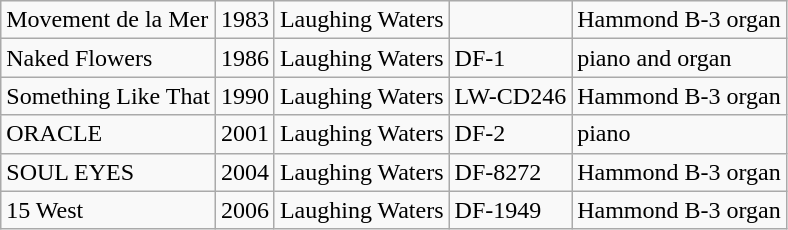<table class="wikitable" border="1">
<tr>
<td>Movement de la Mer</td>
<td>1983</td>
<td>Laughing Waters</td>
<td></td>
<td>Hammond B-3 organ</td>
</tr>
<tr>
<td>Naked Flowers</td>
<td>1986</td>
<td>Laughing Waters</td>
<td>DF-1</td>
<td>piano and organ</td>
</tr>
<tr>
<td>Something Like That</td>
<td>1990</td>
<td>Laughing Waters</td>
<td>LW-CD246</td>
<td>Hammond B-3 organ</td>
</tr>
<tr>
<td>ORACLE</td>
<td>2001</td>
<td>Laughing Waters</td>
<td>DF-2</td>
<td>piano</td>
</tr>
<tr>
<td>SOUL EYES</td>
<td>2004</td>
<td>Laughing Waters</td>
<td>DF-8272</td>
<td>Hammond B-3 organ</td>
</tr>
<tr>
<td>15 West</td>
<td>2006</td>
<td>Laughing Waters</td>
<td>DF-1949</td>
<td>Hammond B-3 organ</td>
</tr>
</table>
